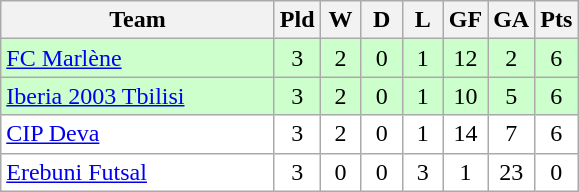<table class="wikitable" style="text-align: center;">
<tr>
<th width="175">Team</th>
<th width="20">Pld</th>
<th width="20">W</th>
<th width="20">D</th>
<th width="20">L</th>
<th width="20">GF</th>
<th width="20">GA</th>
<th width="20">Pts</th>
</tr>
<tr bgcolor="#ccffcc">
<td align="left"> <a href='#'>FC Marlène</a></td>
<td>3</td>
<td>2</td>
<td>0</td>
<td>1</td>
<td>12</td>
<td>2</td>
<td>6</td>
</tr>
<tr bgcolor=ccffcc>
<td align="left"> <a href='#'>Iberia 2003 Tbilisi</a></td>
<td>3</td>
<td>2</td>
<td>0</td>
<td>1</td>
<td>10</td>
<td>5</td>
<td>6</td>
</tr>
<tr bgcolor=ffffff>
<td align="left"> <a href='#'>CIP Deva</a></td>
<td>3</td>
<td>2</td>
<td>0</td>
<td>1</td>
<td>14</td>
<td>7</td>
<td>6</td>
</tr>
<tr bgcolor=ffffff>
<td align="left"> <a href='#'>Erebuni Futsal</a></td>
<td>3</td>
<td>0</td>
<td>0</td>
<td>3</td>
<td>1</td>
<td>23</td>
<td>0</td>
</tr>
</table>
